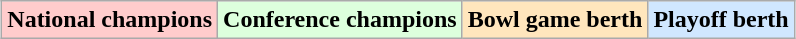<table class="wikitable" style="margin:1em auto;">
<tr>
<td bgcolor="#FFCCCC"><strong>National champions</strong></td>
<td bgcolor="#ddffdd"><strong>Conference champions</strong></td>
<td bgcolor="#ffe6bd"><strong>Bowl game berth</strong></td>
<td bgcolor="#d0e7ff"><strong>Playoff berth</strong></td>
</tr>
</table>
